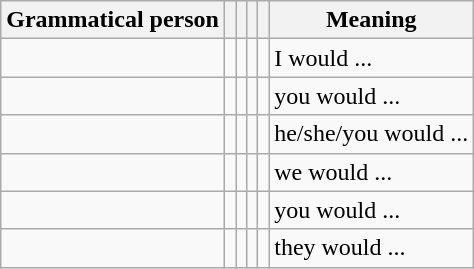<table class="wikitable">
<tr>
<th>Grammatical person</th>
<th><br></th>
<th><br></th>
<th><br></th>
<th><br></th>
<th>Meaning</th>
</tr>
<tr>
<td></td>
<td></td>
<td></td>
<td></td>
<td></td>
<td>I would ...</td>
</tr>
<tr>
<td></td>
<td></td>
<td></td>
<td></td>
<td></td>
<td>you would ...</td>
</tr>
<tr>
<td></td>
<td></td>
<td></td>
<td></td>
<td></td>
<td>he/she/you would ...</td>
</tr>
<tr>
<td></td>
<td></td>
<td></td>
<td></td>
<td></td>
<td>we would ...</td>
</tr>
<tr>
<td></td>
<td></td>
<td></td>
<td></td>
<td></td>
<td>you would ...</td>
</tr>
<tr>
<td></td>
<td></td>
<td></td>
<td></td>
<td></td>
<td>they would ...</td>
</tr>
</table>
